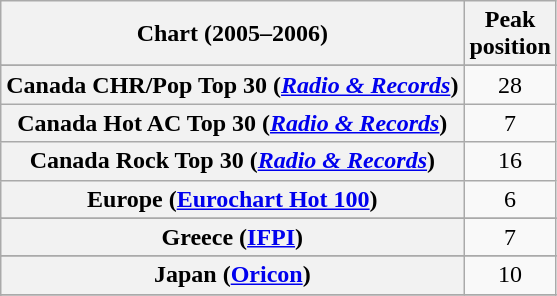<table class="wikitable sortable plainrowheaders" style="text-align:center">
<tr>
<th>Chart (2005–2006)</th>
<th>Peak<br>position</th>
</tr>
<tr>
</tr>
<tr>
</tr>
<tr>
</tr>
<tr>
</tr>
<tr>
<th scope="row">Canada CHR/Pop Top 30 (<em><a href='#'>Radio & Records</a></em>)</th>
<td>28</td>
</tr>
<tr>
<th scope="row">Canada Hot AC Top 30 (<em><a href='#'>Radio & Records</a></em>)</th>
<td>7</td>
</tr>
<tr>
<th scope="row">Canada Rock Top 30 (<em><a href='#'>Radio & Records</a></em>)</th>
<td>16</td>
</tr>
<tr>
<th scope="row">Europe (<a href='#'>Eurochart Hot 100</a>)</th>
<td>6</td>
</tr>
<tr>
</tr>
<tr>
</tr>
<tr>
<th scope="row">Greece (<a href='#'>IFPI</a>)</th>
<td>7</td>
</tr>
<tr>
</tr>
<tr>
</tr>
<tr>
</tr>
<tr>
<th scope="row">Japan (<a href='#'>Oricon</a>)</th>
<td>10</td>
</tr>
<tr>
</tr>
<tr>
</tr>
<tr>
</tr>
<tr>
</tr>
<tr>
</tr>
<tr>
</tr>
<tr>
</tr>
<tr>
</tr>
<tr>
</tr>
<tr>
</tr>
<tr>
</tr>
</table>
